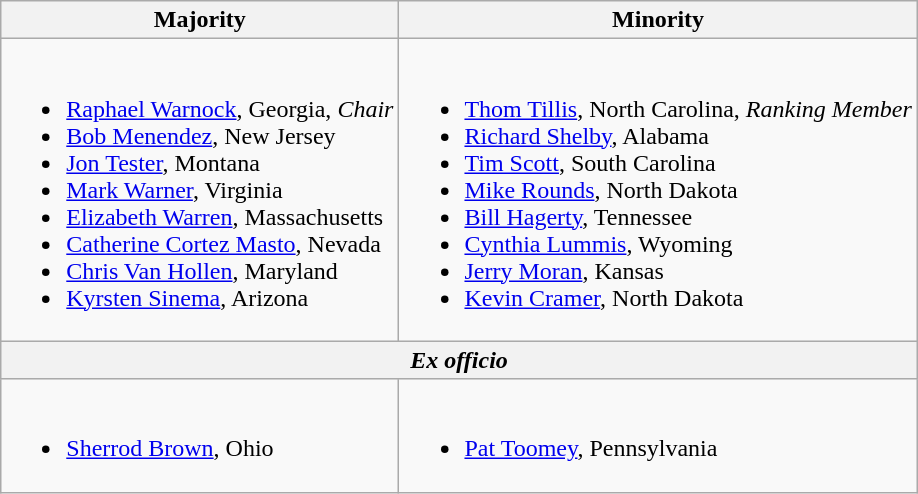<table class="wikitable">
<tr>
<th>Majority</th>
<th>Minority</th>
</tr>
<tr>
<td><br><ul><li><a href='#'>Raphael Warnock</a>, Georgia, <em>Chair</em></li><li><a href='#'>Bob Menendez</a>, New Jersey</li><li><a href='#'>Jon Tester</a>, Montana</li><li><a href='#'>Mark Warner</a>, Virginia</li><li><a href='#'>Elizabeth Warren</a>, Massachusetts</li><li><a href='#'>Catherine Cortez Masto</a>, Nevada</li><li><a href='#'>Chris Van Hollen</a>, Maryland</li><li><a href='#'>Kyrsten Sinema</a>, Arizona</li></ul></td>
<td><br><ul><li><a href='#'>Thom Tillis</a>, North Carolina, <em>Ranking Member</em></li><li><a href='#'>Richard Shelby</a>, Alabama</li><li><a href='#'>Tim Scott</a>, South Carolina</li><li><a href='#'>Mike Rounds</a>, North Dakota</li><li><a href='#'>Bill Hagerty</a>, Tennessee</li><li><a href='#'>Cynthia Lummis</a>, Wyoming</li><li><a href='#'>Jerry Moran</a>, Kansas</li><li><a href='#'>Kevin Cramer</a>, North Dakota</li></ul></td>
</tr>
<tr>
<th colspan="2"><em>Ex officio</em></th>
</tr>
<tr>
<td><br><ul><li><a href='#'>Sherrod Brown</a>, Ohio</li></ul></td>
<td><br><ul><li><a href='#'>Pat Toomey</a>, Pennsylvania</li></ul></td>
</tr>
</table>
